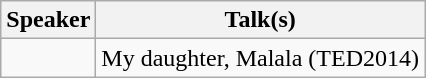<table class='wikitable sortable'>
<tr>
<th>Speaker</th>
<th>Talk(s)</th>
</tr>
<tr>
<td></td>
<td>My daughter, Malala (TED2014)</td>
</tr>
</table>
